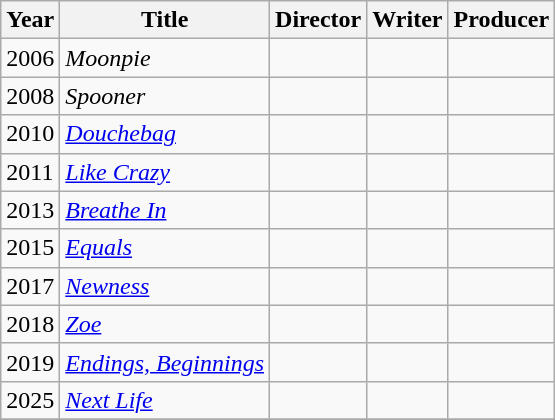<table class="wikitable">
<tr>
<th>Year</th>
<th>Title</th>
<th>Director</th>
<th>Writer</th>
<th>Producer</th>
</tr>
<tr>
<td>2006</td>
<td><em>Moonpie</em></td>
<td></td>
<td></td>
<td></td>
</tr>
<tr>
<td>2008</td>
<td><em>Spooner</em></td>
<td></td>
<td></td>
<td></td>
</tr>
<tr>
<td>2010</td>
<td><em><a href='#'>Douchebag</a></em></td>
<td></td>
<td></td>
<td></td>
</tr>
<tr>
<td>2011</td>
<td><em><a href='#'>Like Crazy</a></em></td>
<td></td>
<td></td>
<td></td>
</tr>
<tr>
<td>2013</td>
<td><em><a href='#'>Breathe In</a></em></td>
<td></td>
<td></td>
<td></td>
</tr>
<tr>
<td>2015</td>
<td><em><a href='#'>Equals</a></em></td>
<td></td>
<td></td>
<td></td>
</tr>
<tr>
<td>2017</td>
<td><em><a href='#'>Newness</a></em></td>
<td></td>
<td></td>
<td></td>
</tr>
<tr>
<td>2018</td>
<td><em><a href='#'>Zoe</a></em></td>
<td></td>
<td></td>
<td></td>
</tr>
<tr>
<td>2019</td>
<td><em><a href='#'>Endings, Beginnings</a></em></td>
<td></td>
<td></td>
<td></td>
</tr>
<tr>
<td>2025</td>
<td><em><a href='#'>Next Life</a></em></td>
<td></td>
<td></td>
<td></td>
</tr>
<tr>
</tr>
</table>
